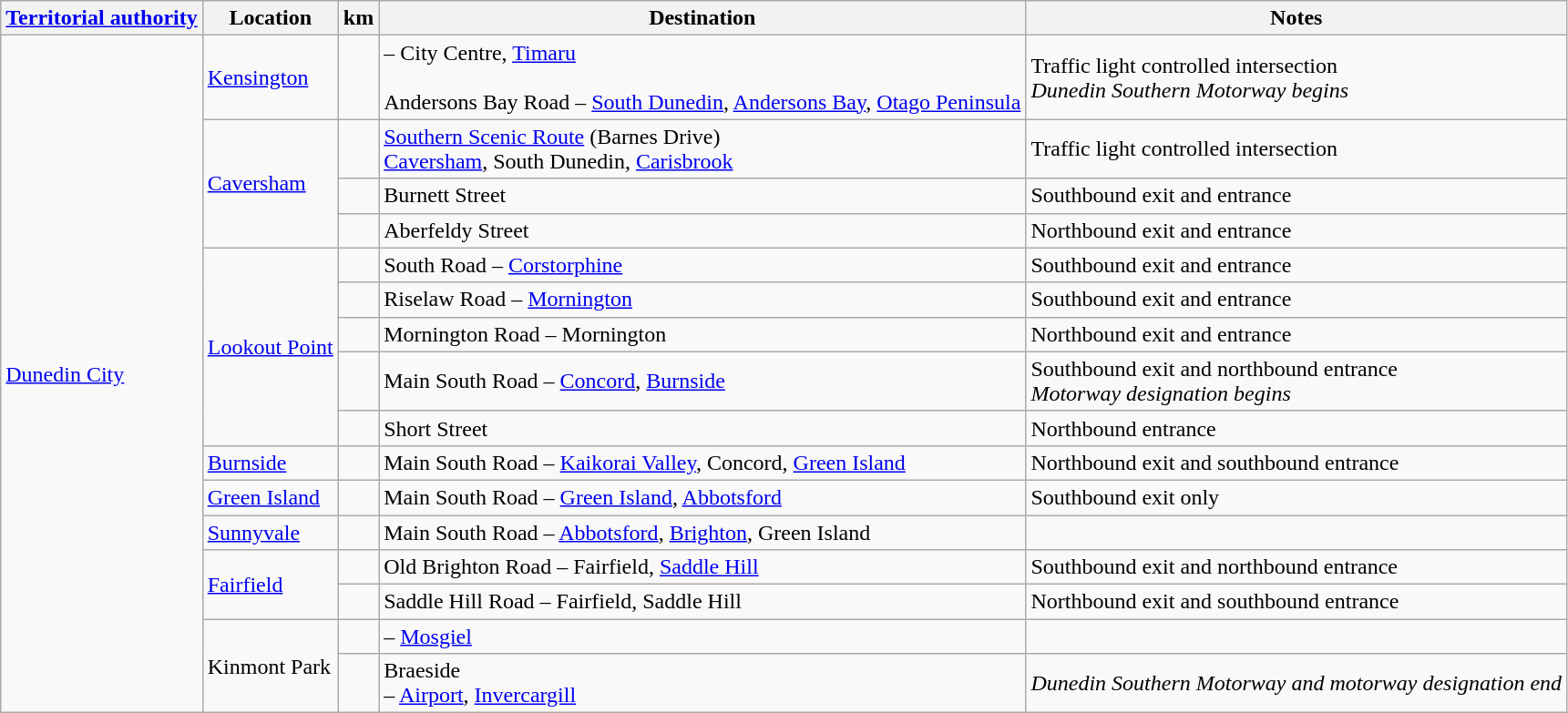<table class="wikitable">
<tr>
<th><a href='#'>Territorial authority</a></th>
<th>Location</th>
<th>km</th>
<th>Destination</th>
<th>Notes</th>
</tr>
<tr>
<td rowspan="19"><a href='#'>Dunedin City</a></td>
<td><a href='#'>Kensington</a></td>
<td></td>
<td> – City Centre, <a href='#'>Timaru</a> <br>  <br> Andersons Bay Road – <a href='#'>South Dunedin</a>, <a href='#'>Andersons Bay</a>, <a href='#'>Otago Peninsula</a></td>
<td>Traffic light controlled intersection <br> <em>Dunedin Southern Motorway begins</em></td>
</tr>
<tr>
<td rowspan=3><a href='#'>Caversham</a></td>
<td></td>
<td><a href='#'>Southern Scenic Route</a> (Barnes Drive) <br> <a href='#'>Caversham</a>, South Dunedin, <a href='#'>Carisbrook</a></td>
<td>Traffic light controlled intersection</td>
</tr>
<tr>
<td></td>
<td>Burnett Street</td>
<td>Southbound exit and entrance</td>
</tr>
<tr>
<td></td>
<td>Aberfeldy Street</td>
<td>Northbound exit and entrance</td>
</tr>
<tr>
<td rowspan=5><a href='#'>Lookout Point</a></td>
<td></td>
<td>South Road – <a href='#'>Corstorphine</a></td>
<td>Southbound exit and entrance</td>
</tr>
<tr>
<td></td>
<td>Riselaw Road – <a href='#'>Mornington</a></td>
<td>Southbound exit and entrance</td>
</tr>
<tr>
<td></td>
<td>Mornington Road – Mornington</td>
<td>Northbound exit and entrance</td>
</tr>
<tr>
<td></td>
<td>Main South Road – <a href='#'>Concord</a>, <a href='#'>Burnside</a></td>
<td>Southbound exit and northbound entrance <br> <em>Motorway designation begins</em></td>
</tr>
<tr>
<td></td>
<td>Short Street</td>
<td>Northbound entrance</td>
</tr>
<tr>
<td><a href='#'>Burnside</a></td>
<td></td>
<td>Main South Road – <a href='#'>Kaikorai Valley</a>, Concord, <a href='#'>Green Island</a></td>
<td>Northbound exit and southbound entrance</td>
</tr>
<tr>
<td><a href='#'>Green Island</a></td>
<td></td>
<td>Main South Road – <a href='#'>Green Island</a>, <a href='#'>Abbotsford</a></td>
<td>Southbound exit only</td>
</tr>
<tr>
<td><a href='#'>Sunnyvale</a></td>
<td></td>
<td>Main South Road – <a href='#'>Abbotsford</a>, <a href='#'>Brighton</a>, Green Island</td>
<td></td>
</tr>
<tr>
<td rowspan=2><a href='#'>Fairfield</a></td>
<td></td>
<td>Old Brighton Road – Fairfield, <a href='#'>Saddle Hill</a></td>
<td>Southbound exit and northbound entrance</td>
</tr>
<tr>
<td></td>
<td>Saddle Hill Road – Fairfield, Saddle Hill</td>
<td>Northbound exit and southbound entrance</td>
</tr>
<tr>
<td rowspan=2>Kinmont Park</td>
<td></td>
<td> – <a href='#'>Mosgiel</a></td>
<td></td>
</tr>
<tr>
<td></td>
<td>Braeside<br> – <a href='#'>Airport</a>, <a href='#'>Invercargill</a></td>
<td><em>Dunedin Southern Motorway and motorway designation end</em></td>
</tr>
</table>
